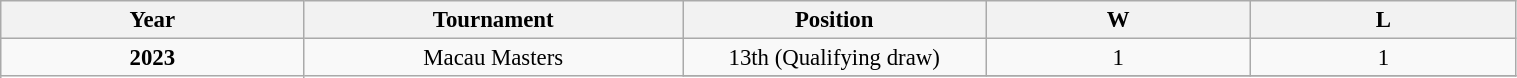<table class="wikitable"  style="text-align:center; font-size:95%; width:80%;">
<tr>
<th width=20%>Year</th>
<th width=25%>Tournament</th>
<th width=20%>Position</th>
<th width=20px>W</th>
<th width=20px>L</th>
</tr>
<tr>
<td rowspan=2><strong>2023</strong></td>
<td rowspan=2>Macau Masters</td>
<td>13th (Qualifying draw)</td>
<td>1</td>
<td>1</td>
</tr>
<tr>
</tr>
</table>
